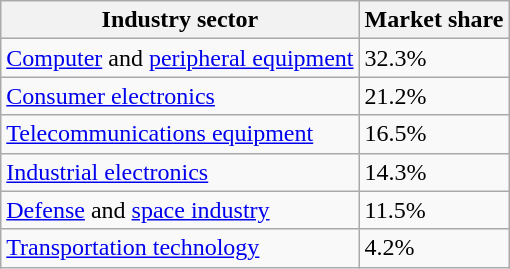<table class="wikitable sortable">
<tr>
<th>Industry sector</th>
<th>Market share</th>
</tr>
<tr>
<td><a href='#'>Computer</a> and <a href='#'>peripheral equipment</a></td>
<td>32.3%</td>
</tr>
<tr>
<td><a href='#'>Consumer electronics</a></td>
<td>21.2%</td>
</tr>
<tr>
<td><a href='#'>Telecommunications equipment</a></td>
<td>16.5%</td>
</tr>
<tr>
<td><a href='#'>Industrial electronics</a></td>
<td>14.3%</td>
</tr>
<tr>
<td><a href='#'>Defense</a> and <a href='#'>space industry</a></td>
<td>11.5%</td>
</tr>
<tr>
<td><a href='#'>Transportation technology</a></td>
<td>4.2%</td>
</tr>
</table>
